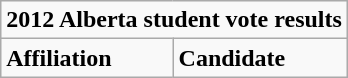<table class="wikitable">
<tr>
<td colspan=5 align=center><strong>2012 Alberta student vote results</strong></td>
</tr>
<tr>
<td colspan=2><strong>Affiliation</strong></td>
<td><strong>Candidate</strong><br>

</td>
</tr>
</table>
